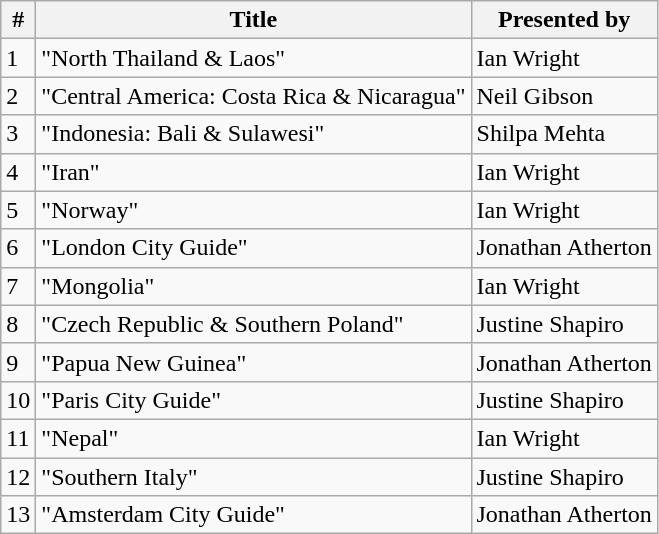<table class="wikitable">
<tr>
<th>#</th>
<th>Title</th>
<th>Presented by</th>
</tr>
<tr>
<td>1</td>
<td>"North Thailand & Laos"</td>
<td>Ian Wright</td>
</tr>
<tr>
<td>2</td>
<td>"Central America: Costa Rica & Nicaragua"</td>
<td>Neil Gibson</td>
</tr>
<tr>
<td>3</td>
<td>"Indonesia: Bali & Sulawesi"</td>
<td>Shilpa Mehta</td>
</tr>
<tr>
<td>4</td>
<td>"Iran"</td>
<td>Ian Wright</td>
</tr>
<tr>
<td>5</td>
<td>"Norway"</td>
<td>Ian Wright</td>
</tr>
<tr>
<td>6</td>
<td>"London City Guide"</td>
<td>Jonathan Atherton</td>
</tr>
<tr>
<td>7</td>
<td>"Mongolia"</td>
<td>Ian Wright</td>
</tr>
<tr>
<td>8</td>
<td>"Czech Republic & Southern Poland"</td>
<td>Justine Shapiro</td>
</tr>
<tr>
<td>9</td>
<td>"Papua New Guinea"</td>
<td>Jonathan Atherton</td>
</tr>
<tr>
<td>10</td>
<td>"Paris City Guide"</td>
<td>Justine Shapiro</td>
</tr>
<tr>
<td>11</td>
<td>"Nepal"</td>
<td>Ian Wright</td>
</tr>
<tr>
<td>12</td>
<td>"Southern Italy"</td>
<td>Justine Shapiro</td>
</tr>
<tr>
<td>13</td>
<td>"Amsterdam City Guide"</td>
<td>Jonathan Atherton</td>
</tr>
</table>
